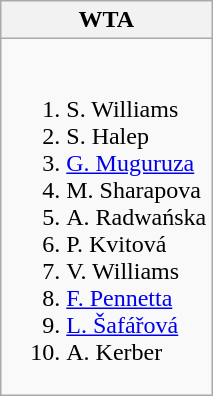<table class="wikitable">
<tr>
<th>WTA</th>
</tr>
<tr style="vertical-align: top;">
<td style="white-space: nowrap;"><br><ol><li> S. Williams</li><li> S. Halep</li><li> <a href='#'>G. Muguruza</a></li><li> M. Sharapova</li><li> A. Radwańska</li><li> P. Kvitová</li><li> V. Williams</li><li> <a href='#'>F. Pennetta</a></li><li> <a href='#'>L. Šafářová</a></li><li> A. Kerber</li></ol></td>
</tr>
</table>
